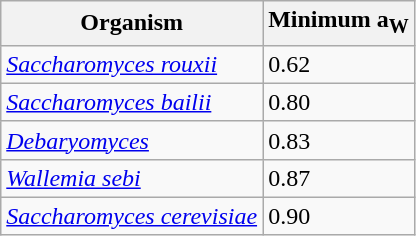<table class="wikitable">
<tr>
<th>Organism</th>
<th>Minimum a<sub>W</sub></th>
</tr>
<tr>
<td><em><a href='#'>Saccharomyces rouxii</a></em></td>
<td>0.62</td>
</tr>
<tr>
<td><em><a href='#'>Saccharomyces bailii</a></em></td>
<td>0.80</td>
</tr>
<tr>
<td><em><a href='#'>Debaryomyces</a></em></td>
<td>0.83</td>
</tr>
<tr>
<td><em><a href='#'>Wallemia sebi</a></em></td>
<td>0.87</td>
</tr>
<tr>
<td><em><a href='#'>Saccharomyces cerevisiae</a></em></td>
<td>0.90</td>
</tr>
</table>
